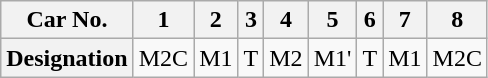<table class="wikitable">
<tr>
<th>Car No.</th>
<th>1</th>
<th>2</th>
<th>3</th>
<th>4</th>
<th>5</th>
<th>6</th>
<th>7</th>
<th>8</th>
</tr>
<tr>
<th>Designation</th>
<td>M2C</td>
<td>M1</td>
<td>T</td>
<td>M2</td>
<td>M1'</td>
<td>T</td>
<td>M1</td>
<td>M2C</td>
</tr>
</table>
